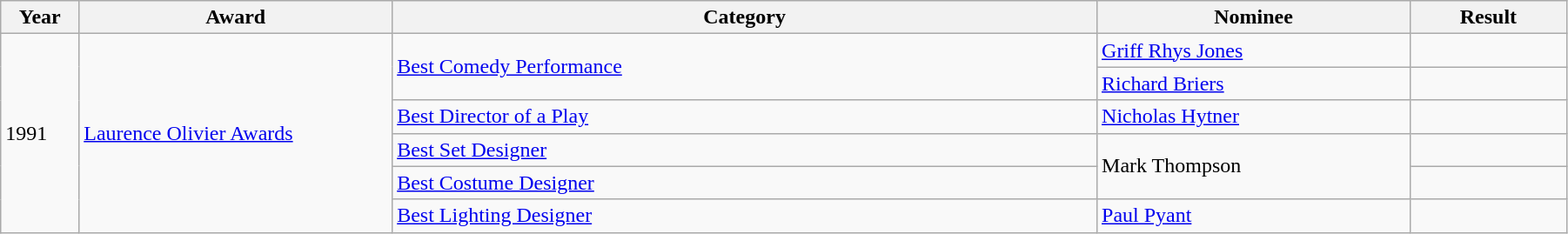<table class="wikitable" width="95%">
<tr>
<th width="5%">Year</th>
<th width="20%">Award</th>
<th width="45%">Category</th>
<th width="20%">Nominee</th>
<th width="10%">Result</th>
</tr>
<tr>
<td rowspan="6">1991</td>
<td rowspan="6"><a href='#'>Laurence Olivier Awards</a></td>
<td rowspan="2"><a href='#'>Best Comedy Performance</a></td>
<td><a href='#'>Griff Rhys Jones</a></td>
<td></td>
</tr>
<tr>
<td><a href='#'>Richard Briers</a></td>
<td></td>
</tr>
<tr>
<td><a href='#'>Best Director of a Play</a></td>
<td><a href='#'>Nicholas Hytner</a></td>
<td></td>
</tr>
<tr>
<td><a href='#'>Best Set Designer</a></td>
<td rowspan="2">Mark Thompson</td>
<td></td>
</tr>
<tr>
<td><a href='#'>Best Costume Designer</a></td>
<td></td>
</tr>
<tr>
<td><a href='#'>Best Lighting Designer</a></td>
<td><a href='#'>Paul Pyant</a></td>
<td></td>
</tr>
</table>
